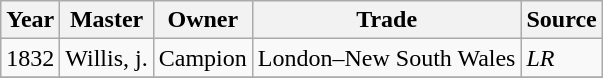<table class=" wikitable">
<tr>
<th>Year</th>
<th>Master</th>
<th>Owner</th>
<th>Trade</th>
<th>Source</th>
</tr>
<tr>
<td>1832</td>
<td>Willis, j.</td>
<td>Campion</td>
<td>London–New South Wales</td>
<td><em>LR</em></td>
</tr>
<tr>
</tr>
</table>
